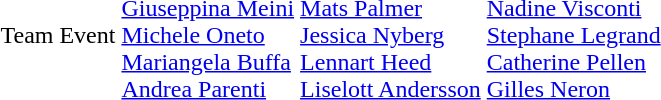<table>
<tr>
<td>Team Event<br></td>
<td><br><a href='#'>Giuseppina Meini</a><br><a href='#'>Michele Oneto</a><br><a href='#'>Mariangela Buffa</a><br><a href='#'>Andrea Parenti</a></td>
<td><br><a href='#'>Mats Palmer</a><br><a href='#'>Jessica Nyberg</a><br><a href='#'>Lennart Heed</a><br><a href='#'>Liselott Andersson</a></td>
<td><br><a href='#'>Nadine Visconti</a><br><a href='#'>Stephane Legrand</a><br><a href='#'>Catherine Pellen</a><br><a href='#'>Gilles Neron</a></td>
</tr>
</table>
